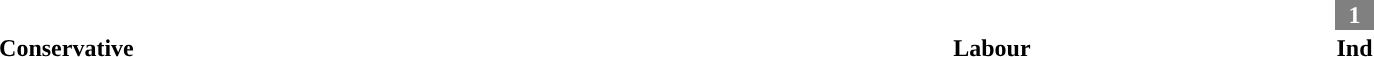<table style="width:100%; text-align:center;">
<tr style="color:white;">
<td style="background-color:"><strong>57</strong></td>
<td style="background-color:"><strong>4</strong></td>
<td style="background-color:gray; width:1.6%;"><strong>1</strong></td>
</tr>
<tr>
<td><span><strong>Conservative</strong></span></td>
<td><span><strong>Labour</strong></span></td>
<td><span><strong>Ind</strong></span></td>
</tr>
</table>
